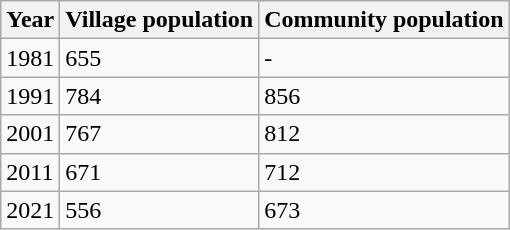<table class="wikitable">
<tr>
<th>Year</th>
<th>Village population</th>
<th>Community population</th>
</tr>
<tr>
<td>1981</td>
<td>655</td>
<td>-</td>
</tr>
<tr>
<td>1991</td>
<td>784</td>
<td>856</td>
</tr>
<tr>
<td>2001</td>
<td>767</td>
<td>812</td>
</tr>
<tr>
<td>2011</td>
<td>671</td>
<td>712</td>
</tr>
<tr>
<td>2021</td>
<td>556</td>
<td>673</td>
</tr>
</table>
